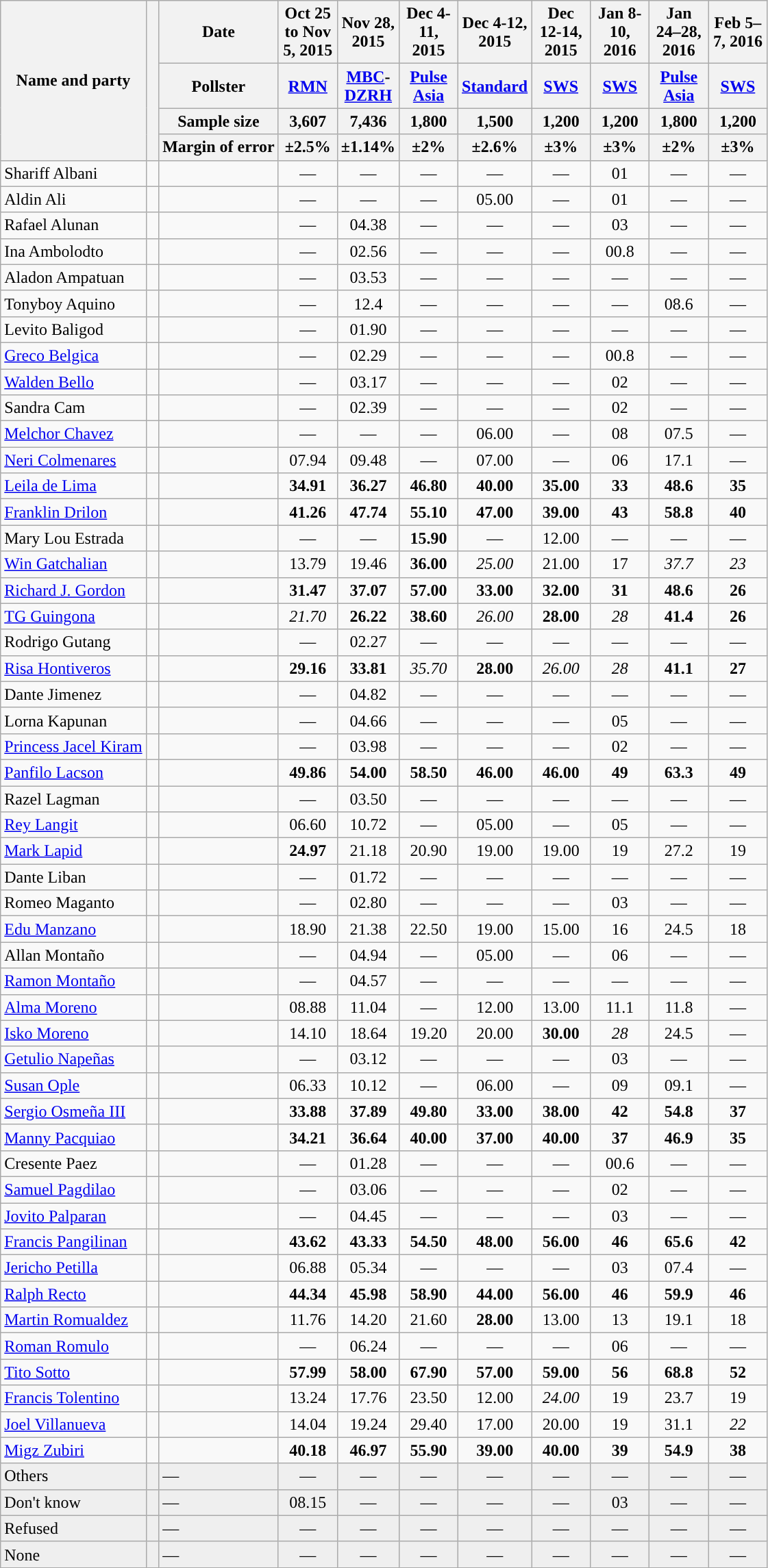<table class="sortable wikitable" style="text-align:center;">
<tr>
<th class=unsortable rowspan=4>Name and party</th>
<th class=unsortable rowspan=4></th>
<th>Date</th>
<th style="width:50px;">Oct 25 to Nov 5, 2015</th>
<th style="width:50px;">Nov 28, 2015</th>
<th style="width:50px;">Dec 4-11, 2015</th>
<th style="width:50px;">Dec 4-12, 2015</th>
<th style="width:50px;">Dec 12-14, 2015</th>
<th style="width:50px;">Jan 8-10, 2016</th>
<th style="width:50px;">Jan 24–28, 2016</th>
<th style="width:50px;">Feb 5–7, 2016</th>
</tr>
<tr>
<th>Pollster</th>
<th><a href='#'>RMN</a></th>
<th><a href='#'>MBC</a>-<a href='#'>DZRH</a></th>
<th><a href='#'>Pulse Asia</a></th>
<th><a href='#'>Standard</a></th>
<th><a href='#'>SWS</a></th>
<th><a href='#'>SWS</a></th>
<th><a href='#'>Pulse Asia</a></th>
<th><a href='#'>SWS</a></th>
</tr>
<tr>
<th>Sample size</th>
<th>3,607</th>
<th>7,436</th>
<th>1,800</th>
<th>1,500</th>
<th>1,200</th>
<th>1,200</th>
<th>1,800</th>
<th>1,200</th>
</tr>
<tr>
<th class=unsortable>Margin of error</th>
<th data-sort-type="number">±2.5%</th>
<th>±1.14%</th>
<th>±2%</th>
<th>±2.6%</th>
<th>±3%</th>
<th>±3%</th>
<th>±2%</th>
<th>±3%</th>
</tr>
<tr>
<td style="text-align:left;">Shariff Albani</td>
<td style="width: 5px; background-color: "></td>
<td style="text-align: left;" scope="row"><a href='#'></a></td>
<td>—</td>
<td>—</td>
<td>—</td>
<td>—</td>
<td>—</td>
<td>01</td>
<td>—</td>
<td>—</td>
</tr>
<tr>
<td style="text-align:left;">Aldin Ali</td>
<td style="width: 5px; background-color: "></td>
<td style="text-align: left;" scope="row"><a href='#'></a></td>
<td>—</td>
<td>—</td>
<td>—</td>
<td>05.00</td>
<td>—</td>
<td>01</td>
<td>—</td>
<td>—</td>
</tr>
<tr>
<td style="text-align:left;">Rafael Alunan</td>
<td style="width: 5px; background-color: "></td>
<td style="text-align: left;" scope="row"><a href='#'></a></td>
<td>—</td>
<td>04.38</td>
<td>—</td>
<td>—</td>
<td>—</td>
<td>03</td>
<td>—</td>
<td>—</td>
</tr>
<tr>
<td style="text-align:left;">Ina Ambolodto</td>
<td style="width: 5px; background-color: "></td>
<td style="text-align: left;" scope="row"><a href='#'></a></td>
<td>—</td>
<td>02.56</td>
<td>—</td>
<td>—</td>
<td>—</td>
<td>00.8</td>
<td>—</td>
<td>—</td>
</tr>
<tr>
<td style="text-align:left;">Aladon Ampatuan</td>
<td style="width: 5px; background-color: "></td>
<td style="text-align: left;" scope="row"><a href='#'></a></td>
<td>—</td>
<td>03.53</td>
<td>—</td>
<td>—</td>
<td>—</td>
<td>—</td>
<td>—</td>
<td>—</td>
</tr>
<tr>
<td style="text-align:left;">Tonyboy Aquino</td>
<td style="width: 5px; background-color: "></td>
<td style="text-align: left;" scope="row"><a href='#'></a></td>
<td>—</td>
<td>12.4</td>
<td>—</td>
<td>—</td>
<td>—</td>
<td>—</td>
<td>08.6</td>
<td>—</td>
</tr>
<tr>
<td style="text-align:left;">Levito Baligod</td>
<td style="width: 5px; background-color: "></td>
<td style="text-align: left;" scope="row"><a href='#'></a></td>
<td>—</td>
<td>01.90</td>
<td>—</td>
<td>—</td>
<td>—</td>
<td>—</td>
<td>—</td>
<td>—</td>
</tr>
<tr>
<td style="text-align:left;"><a href='#'>Greco Belgica</a></td>
<td style="width: 5px; background-color: "></td>
<td style="text-align: left;" scope="row"><a href='#'></a></td>
<td>—</td>
<td>02.29</td>
<td>—</td>
<td>—</td>
<td>—</td>
<td>00.8</td>
<td>—</td>
<td>—</td>
</tr>
<tr>
<td style="text-align:left;"><a href='#'>Walden Bello</a></td>
<td style="width: 5px; background-color: "></td>
<td style="text-align: left;" scope="row"><a href='#'></a></td>
<td>—</td>
<td>03.17</td>
<td>—</td>
<td>—</td>
<td>—</td>
<td>02</td>
<td>—</td>
<td>—</td>
</tr>
<tr>
<td style="text-align:left;">Sandra Cam</td>
<td style="width: 5px; background-color: "></td>
<td style="text-align: left;" scope="row"><a href='#'></a></td>
<td>—</td>
<td>02.39</td>
<td>—</td>
<td>—</td>
<td>—</td>
<td>02</td>
<td>—</td>
<td>—</td>
</tr>
<tr>
<td style="text-align:left;"><a href='#'>Melchor Chavez</a></td>
<td style="width: 5px; background-color: "></td>
<td style="text-align: left;" scope="row"><a href='#'></a></td>
<td>—</td>
<td>—</td>
<td>—</td>
<td>06.00</td>
<td>—</td>
<td>08</td>
<td>07.5</td>
<td>—</td>
</tr>
<tr>
<td style="text-align:left;"><a href='#'>Neri Colmenares</a></td>
<td style="width: 5px; background-color: "></td>
<td style="text-align: left;" scope="row"><a href='#'></a></td>
<td>07.94</td>
<td>09.48</td>
<td>—</td>
<td>07.00</td>
<td>—</td>
<td>06</td>
<td>17.1</td>
<td>—</td>
</tr>
<tr>
<td style="text-align:left;"><a href='#'>Leila de Lima</a></td>
<td style="width: 5px; background-color: "></td>
<td style="text-align: left;" scope="row"><a href='#'></a></td>
<td><strong>34.91</strong></td>
<td><strong>36.27</strong></td>
<td><strong>46.80</strong></td>
<td><strong>40.00</strong></td>
<td><strong>35.00</strong></td>
<td><strong>33</strong></td>
<td><strong>48.6</strong></td>
<td><strong>35</strong></td>
</tr>
<tr>
<td style="text-align:left;"><a href='#'>Franklin Drilon</a></td>
<td style="width: 5px; background-color: "></td>
<td style="text-align: left;" scope="row"><a href='#'></a></td>
<td><strong>41.26</strong></td>
<td><strong>47.74</strong></td>
<td><strong>55.10</strong></td>
<td><strong>47.00</strong></td>
<td><strong>39.00</strong></td>
<td><strong>43</strong></td>
<td><strong>58.8</strong></td>
<td><strong>40</strong></td>
</tr>
<tr>
<td style="text-align:left;">Mary Lou Estrada</td>
<td style="width: 5px; background-color: "></td>
<td style="text-align: left;" scope="row"><a href='#'></a></td>
<td>—</td>
<td>—</td>
<td><strong>15.90</strong></td>
<td>—</td>
<td>12.00</td>
<td>—</td>
<td>—</td>
<td>—</td>
</tr>
<tr>
<td style="text-align:left;"><a href='#'>Win Gatchalian</a></td>
<td style="width: 5px; background-color: "></td>
<td style="text-align: left;" scope="row"><a href='#'></a></td>
<td>13.79</td>
<td>19.46</td>
<td><strong>36.00</strong></td>
<td><em>25.00</em></td>
<td>21.00</td>
<td>17</td>
<td><em>37.7</em></td>
<td><em>23</em></td>
</tr>
<tr>
<td style="text-align:left;"><a href='#'>Richard J. Gordon</a></td>
<td style="width: 5px; background-color: "></td>
<td style="text-align: left;" scope="row"><a href='#'></a></td>
<td><strong>31.47</strong></td>
<td><strong>37.07</strong></td>
<td><strong>57.00</strong></td>
<td><strong>33.00</strong></td>
<td><strong>32.00</strong></td>
<td><strong>31</strong></td>
<td><strong>48.6</strong></td>
<td><strong>26</strong></td>
</tr>
<tr>
<td style="text-align:left;"><a href='#'>TG Guingona</a></td>
<td style="width: 5px; background-color: "></td>
<td style="text-align: left;" scope="row"><a href='#'></a></td>
<td><em>21.70</em></td>
<td><strong>26.22</strong></td>
<td><strong>38.60</strong></td>
<td><em>26.00</em></td>
<td><strong>28.00</strong></td>
<td><em>28</em></td>
<td><strong>41.4</strong></td>
<td><strong>26</strong></td>
</tr>
<tr>
<td style="text-align:left;">Rodrigo Gutang</td>
<td style="width: 5px; background-color: "></td>
<td style="text-align: left;" scope="row"><a href='#'></a></td>
<td>—</td>
<td>02.27</td>
<td>—</td>
<td>—</td>
<td>—</td>
<td>—</td>
<td>—</td>
<td>—</td>
</tr>
<tr>
<td style="text-align:left;"><a href='#'>Risa Hontiveros</a></td>
<td style="width: 5px; background-color: "></td>
<td style="text-align: left;" scope="row"><a href='#'></a></td>
<td><strong>29.16</strong></td>
<td><strong>33.81</strong></td>
<td><em>35.70</em></td>
<td><strong>28.00</strong></td>
<td><em>26.00</em></td>
<td><em>28</em></td>
<td><strong>41.1</strong></td>
<td><strong>27</strong></td>
</tr>
<tr>
<td style="text-align:left;">Dante Jimenez</td>
<td style="width: 5px; background-color: "></td>
<td style="text-align: left;" scope="row"><a href='#'></a></td>
<td>—</td>
<td>04.82</td>
<td>—</td>
<td>—</td>
<td>—</td>
<td>—</td>
<td>—</td>
<td>—</td>
</tr>
<tr>
<td style="text-align:left;">Lorna Kapunan</td>
<td style="width: 5px; background-color: "></td>
<td style="text-align: left;" scope="row"><a href='#'></a></td>
<td>—</td>
<td>04.66</td>
<td>—</td>
<td>—</td>
<td>—</td>
<td>05</td>
<td>—</td>
<td>—</td>
</tr>
<tr>
<td style="text-align:left;"><a href='#'>Princess Jacel Kiram</a></td>
<td style="width: 5px; background-color: "></td>
<td style="text-align: left;" scope="row"><a href='#'></a></td>
<td>—</td>
<td>03.98</td>
<td>—</td>
<td>—</td>
<td>—</td>
<td>02</td>
<td>—</td>
<td>—</td>
</tr>
<tr>
<td style="text-align:left;"><a href='#'>Panfilo Lacson</a></td>
<td style="width: 5px; background-color: "></td>
<td style="text-align: left;" scope="row"><a href='#'></a></td>
<td><strong>49.86</strong></td>
<td><strong>54.00</strong></td>
<td><strong>58.50</strong></td>
<td><strong>46.00</strong></td>
<td><strong>46.00</strong></td>
<td><strong>49</strong></td>
<td><strong>63.3</strong></td>
<td><strong>49</strong></td>
</tr>
<tr>
<td style="text-align:left;">Razel Lagman</td>
<td style="width: 5px; background-color: "></td>
<td style="text-align: left;" scope="row"><a href='#'></a></td>
<td>—</td>
<td>03.50</td>
<td>—</td>
<td>—</td>
<td>—</td>
<td>—</td>
<td>—</td>
<td>—</td>
</tr>
<tr>
<td style="text-align:left;"><a href='#'>Rey Langit</a></td>
<td style="width: 5px; background-color: "></td>
<td style="text-align: left;" scope="row"><a href='#'></a></td>
<td>06.60</td>
<td>10.72</td>
<td>—</td>
<td>05.00</td>
<td>—</td>
<td>05</td>
<td>—</td>
<td>—</td>
</tr>
<tr>
<td style="text-align:left;"><a href='#'>Mark Lapid</a></td>
<td style="width: 5px; background-color: "></td>
<td style="text-align: left;" scope="row"><a href='#'></a></td>
<td><strong>24.97</strong></td>
<td>21.18</td>
<td>20.90</td>
<td>19.00</td>
<td>19.00</td>
<td>19</td>
<td>27.2</td>
<td>19</td>
</tr>
<tr>
<td style="text-align:left;">Dante Liban</td>
<td style="width: 5px; background-color: "></td>
<td style="text-align: left;" scope="row"><a href='#'></a></td>
<td>—</td>
<td>01.72</td>
<td>—</td>
<td>—</td>
<td>—</td>
<td>—</td>
<td>—</td>
<td>—</td>
</tr>
<tr>
<td style="text-align:left;">Romeo Maganto</td>
<td style="width: 5px; background-color: "></td>
<td style="text-align: left;" scope="row"><a href='#'></a></td>
<td>—</td>
<td>02.80</td>
<td>—</td>
<td>—</td>
<td>—</td>
<td>03</td>
<td>—</td>
<td>—</td>
</tr>
<tr>
<td style="text-align:left;"><a href='#'>Edu Manzano</a></td>
<td style="width: 5px; background-color: "></td>
<td style="text-align: left;" scope="row"><a href='#'></a></td>
<td>18.90</td>
<td>21.38</td>
<td>22.50</td>
<td>19.00</td>
<td>15.00</td>
<td>16</td>
<td>24.5</td>
<td>18</td>
</tr>
<tr>
<td style="text-align:left;">Allan Montaño</td>
<td style="width: 5px; background-color: "></td>
<td style="text-align: left;" scope="row"><a href='#'></a></td>
<td>—</td>
<td>04.94</td>
<td>—</td>
<td>05.00</td>
<td>—</td>
<td>06</td>
<td>—</td>
<td>—</td>
</tr>
<tr>
<td style="text-align:left;"><a href='#'>Ramon Montaño</a></td>
<td style="width: 5px; background-color: "></td>
<td style="text-align: left;" scope="row"><a href='#'></a></td>
<td>—</td>
<td>04.57</td>
<td>—</td>
<td>—</td>
<td>—</td>
<td>—</td>
<td>—</td>
<td>—</td>
</tr>
<tr>
<td style="text-align:left;"><a href='#'>Alma Moreno</a></td>
<td style="width: 5px; background-color: "></td>
<td style="text-align: left;" scope="row"><a href='#'></a></td>
<td>08.88</td>
<td>11.04</td>
<td>—</td>
<td>12.00</td>
<td>13.00</td>
<td>11.1</td>
<td>11.8</td>
<td>—</td>
</tr>
<tr>
<td style="text-align:left;"><a href='#'>Isko Moreno</a></td>
<td style="width: 5px; background-color: "></td>
<td style="text-align: left;" scope="row"><a href='#'></a></td>
<td>14.10</td>
<td>18.64</td>
<td>19.20</td>
<td>20.00</td>
<td><strong>30.00</strong></td>
<td><em>28</em></td>
<td>24.5</td>
<td>—</td>
</tr>
<tr>
<td style="text-align:left;"><a href='#'>Getulio Napeñas</a></td>
<td style="width: 5px; background-color: "></td>
<td style="text-align: left;" scope="row"><a href='#'></a></td>
<td>—</td>
<td>03.12</td>
<td>—</td>
<td>—</td>
<td>—</td>
<td>03</td>
<td>—</td>
<td>—</td>
</tr>
<tr>
<td style="text-align:left;"><a href='#'>Susan Ople</a></td>
<td style="width: 5px; background-color: "></td>
<td style="text-align: left;" scope="row"><a href='#'></a></td>
<td>06.33</td>
<td>10.12</td>
<td>—</td>
<td>06.00</td>
<td>—</td>
<td>09</td>
<td>09.1</td>
<td>—</td>
</tr>
<tr>
<td style="text-align:left;"><a href='#'>Sergio Osmeña III</a></td>
<td style="width: 5px; background-color: "></td>
<td style="text-align: left;" scope="row"><a href='#'></a></td>
<td><strong>33.88</strong></td>
<td><strong>37.89</strong></td>
<td><strong>49.80</strong></td>
<td><strong>33.00</strong></td>
<td><strong>38.00</strong></td>
<td><strong>42</strong></td>
<td><strong>54.8</strong></td>
<td><strong>37</strong></td>
</tr>
<tr>
<td style="text-align:left;"><a href='#'>Manny Pacquiao</a></td>
<td style="width: 5px; background-color: "></td>
<td style="text-align: left;" scope="row"><a href='#'></a></td>
<td><strong>34.21</strong></td>
<td><strong>36.64</strong></td>
<td><strong>40.00</strong></td>
<td><strong>37.00</strong></td>
<td><strong>40.00</strong></td>
<td><strong>37</strong></td>
<td><strong>46.9</strong></td>
<td><strong>35</strong></td>
</tr>
<tr>
<td style="text-align:left;">Cresente Paez</td>
<td style="width: 5px; background-color: "></td>
<td style="text-align: left;" scope="row"><a href='#'></a></td>
<td>—</td>
<td>01.28</td>
<td>—</td>
<td>—</td>
<td>—</td>
<td>00.6</td>
<td>—</td>
<td>—</td>
</tr>
<tr>
<td style="text-align:left;"><a href='#'>Samuel Pagdilao</a></td>
<td style="width: 5px; background-color: "></td>
<td style="text-align: left;" scope="row"><a href='#'></a></td>
<td>—</td>
<td>03.06</td>
<td>—</td>
<td>—</td>
<td>—</td>
<td>02</td>
<td>—</td>
<td>—</td>
</tr>
<tr>
<td style="text-align:left;"><a href='#'>Jovito Palparan</a></td>
<td style="width: 5px; background-color: "></td>
<td style="text-align: left;" scope="row"><a href='#'></a></td>
<td>—</td>
<td>04.45</td>
<td>—</td>
<td>—</td>
<td>—</td>
<td>03</td>
<td>—</td>
<td>—</td>
</tr>
<tr>
<td style="text-align:left;"><a href='#'>Francis Pangilinan</a></td>
<td style="width: 5px; background-color: "></td>
<td style="text-align: left;" scope="row"><a href='#'></a></td>
<td><strong>43.62</strong></td>
<td><strong>43.33</strong></td>
<td><strong>54.50</strong></td>
<td><strong>48.00</strong></td>
<td><strong>56.00</strong></td>
<td><strong>46</strong></td>
<td><strong>65.6</strong></td>
<td><strong>42</strong></td>
</tr>
<tr>
<td style="text-align:left;"><a href='#'>Jericho Petilla</a></td>
<td style="width: 5px; background-color: "></td>
<td style="text-align: left;" scope="row"><a href='#'></a></td>
<td>06.88</td>
<td>05.34</td>
<td>—</td>
<td>—</td>
<td>—</td>
<td>03</td>
<td>07.4</td>
<td>—</td>
</tr>
<tr>
<td style="text-align:left;"><a href='#'>Ralph Recto</a></td>
<td style="width: 5px; background-color: "></td>
<td style="text-align: left;" scope="row"><a href='#'></a></td>
<td><strong>44.34</strong></td>
<td><strong>45.98</strong></td>
<td><strong>58.90</strong></td>
<td><strong>44.00</strong></td>
<td><strong>56.00</strong></td>
<td><strong>46</strong></td>
<td><strong>59.9</strong></td>
<td><strong>46</strong></td>
</tr>
<tr>
<td style="text-align:left;"><a href='#'>Martin Romualdez</a></td>
<td style="width: 5px; background-color: "></td>
<td style="text-align: left;" scope="row"><a href='#'></a></td>
<td>11.76</td>
<td>14.20</td>
<td>21.60</td>
<td><strong>28.00</strong></td>
<td>13.00</td>
<td>13</td>
<td>19.1</td>
<td>18</td>
</tr>
<tr>
<td style="text-align:left;"><a href='#'>Roman Romulo</a></td>
<td style="width: 5px; background-color: "></td>
<td style="text-align: left;" scope="row"><a href='#'></a></td>
<td>—</td>
<td>06.24</td>
<td>—</td>
<td>—</td>
<td>—</td>
<td>06</td>
<td>—</td>
<td>—</td>
</tr>
<tr>
<td style="text-align:left;"><a href='#'>Tito Sotto</a></td>
<td style="width: 5px; background-color: "></td>
<td style="text-align: left;" scope="row"><a href='#'></a></td>
<td><strong>57.99</strong></td>
<td><strong>58.00</strong></td>
<td><strong>67.90</strong></td>
<td><strong>57.00</strong></td>
<td><strong>59.00</strong></td>
<td><strong>56</strong></td>
<td><strong>68.8</strong></td>
<td><strong>52</strong></td>
</tr>
<tr>
<td style="text-align:left;"><a href='#'>Francis Tolentino</a></td>
<td style="width: 5px; background-color: "></td>
<td style="text-align: left;" scope="row"><a href='#'></a></td>
<td>13.24</td>
<td>17.76</td>
<td>23.50</td>
<td>12.00</td>
<td><em>24.00</em></td>
<td>19</td>
<td>23.7</td>
<td>19</td>
</tr>
<tr>
<td style="text-align:left;"><a href='#'>Joel Villanueva</a></td>
<td style="width: 5px; background-color: "></td>
<td style="text-align: left;" scope="row"><a href='#'></a></td>
<td>14.04</td>
<td>19.24</td>
<td>29.40</td>
<td>17.00</td>
<td>20.00</td>
<td>19</td>
<td>31.1</td>
<td><em>22</em></td>
</tr>
<tr>
<td style="text-align:left;"><a href='#'>Migz Zubiri</a></td>
<td style="width: 5px; background-color: "></td>
<td style="text-align: left;" scope="row"><a href='#'></a></td>
<td><strong>40.18</strong></td>
<td><strong>46.97</strong></td>
<td><strong>55.90</strong></td>
<td><strong>39.00</strong></td>
<td><strong>40.00</strong></td>
<td><strong>39</strong></td>
<td><strong>54.9</strong></td>
<td><strong>38</strong></td>
</tr>
<tr style="background:#efefef;">
<td style="text-align:left;">Others</td>
<td></td>
<td style="text-align:left;">—</td>
<td>—</td>
<td>—</td>
<td>—</td>
<td>—</td>
<td>—</td>
<td>—</td>
<td>—</td>
<td>—</td>
</tr>
<tr style="background:#efefef;"|>
<td style="text-align:left;">Don't know</td>
<td></td>
<td style="text-align:left;">—</td>
<td>08.15</td>
<td>—</td>
<td>—</td>
<td>—</td>
<td>—</td>
<td>03</td>
<td>—</td>
<td>—</td>
</tr>
<tr style="background:#efefef;">
<td style="text-align:left;">Refused</td>
<td></td>
<td style="text-align:left;">—</td>
<td>—</td>
<td>—</td>
<td>—</td>
<td>—</td>
<td>—</td>
<td>—</td>
<td>—</td>
<td>—</td>
</tr>
<tr style="background:#efefef;">
<td style="text-align:left;">None</td>
<td></td>
<td style="text-align:left;">—</td>
<td>—</td>
<td>—</td>
<td>—</td>
<td>—</td>
<td>—</td>
<td>—</td>
<td>—</td>
<td>—</td>
</tr>
</table>
